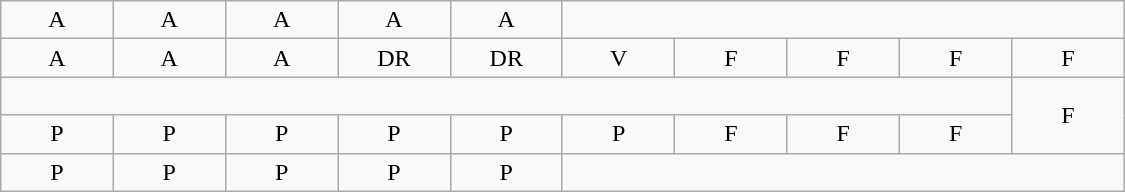<table class="wikitable" style="text-align:center" width=750px>
<tr>
<td>A</td>
<td>A</td>
<td>A</td>
<td>A</td>
<td>A</td>
</tr>
<tr>
<td width=50px >A</td>
<td width=50px >A</td>
<td width=50px >A</td>
<td width=50px >DR<br></td>
<td width=50px >DR<br></td>
<td width=50px >V</td>
<td width=50px >F<br></td>
<td width=50px >F<br></td>
<td width=50px >F<br></td>
<td width=50px >F<br></td>
</tr>
<tr>
<td colspan=9 style="text-align:right"> </td>
<td rowspan=2 width=50px >F<br></td>
</tr>
<tr>
<td>P</td>
<td>P</td>
<td>P</td>
<td>P</td>
<td>P</td>
<td>P</td>
<td>F<br></td>
<td>F<br></td>
<td>F<br></td>
</tr>
<tr>
<td>P</td>
<td>P</td>
<td>P</td>
<td>P</td>
<td>P</td>
</tr>
</table>
